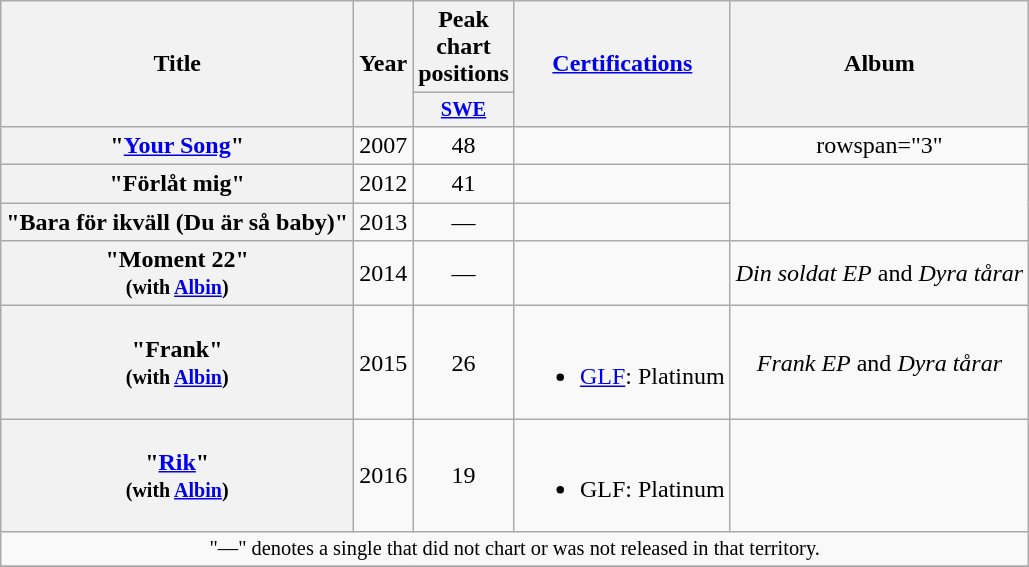<table class="wikitable plainrowheaders" style="text-align:center;">
<tr>
<th scope="col" rowspan="2">Title</th>
<th scope="col" rowspan="2">Year</th>
<th scope="col" colspan="1">Peak chart positions</th>
<th scope="col" rowspan="2"><a href='#'>Certifications</a></th>
<th scope="col" rowspan="2">Album</th>
</tr>
<tr>
<th scope="col" style="width:3em;font-size:85%;"><a href='#'>SWE</a></th>
</tr>
<tr>
<th scope="row">"<a href='#'>Your Song</a>"</th>
<td>2007</td>
<td>48</td>
<td></td>
<td>rowspan="3" </td>
</tr>
<tr>
<th scope="row">"Förlåt mig"</th>
<td>2012</td>
<td>41</td>
<td></td>
</tr>
<tr>
<th scope="row">"Bara för ikväll (Du är så baby)"</th>
<td>2013</td>
<td>—</td>
<td></td>
</tr>
<tr>
<th scope="row">"Moment 22" <br><small>(with <a href='#'>Albin</a>)</small></th>
<td>2014</td>
<td>—</td>
<td></td>
<td><em>Din soldat EP</em> and <em>Dyra tårar</em></td>
</tr>
<tr>
<th scope="row">"Frank" <br><small>(with <a href='#'>Albin</a>)</small></th>
<td>2015</td>
<td>26</td>
<td><br><ul><li><a href='#'>GLF</a>: Platinum</li></ul></td>
<td><em>Frank EP</em> and <em>Dyra tårar</em></td>
</tr>
<tr>
<th scope="row">"<a href='#'>Rik</a>" <br><small>(with <a href='#'>Albin</a>)</small></th>
<td>2016</td>
<td>19</td>
<td><br><ul><li>GLF: Platinum</li></ul></td>
<td></td>
</tr>
<tr>
<td colspan="10" style="font-size:85%">"—" denotes a single that did not chart or was not released in that territory.</td>
</tr>
<tr>
</tr>
</table>
